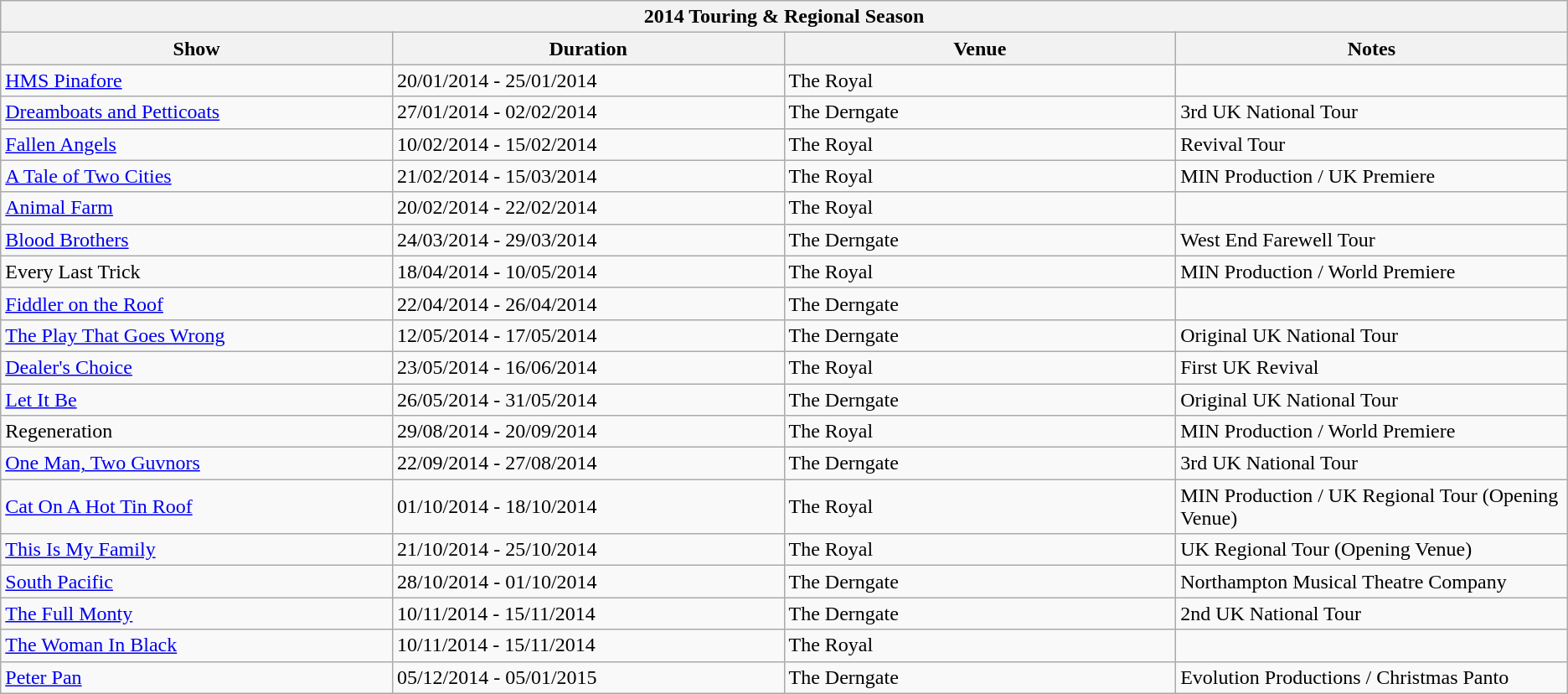<table class="wikitable collapsible autocollapse">
<tr>
<th colspan="4">2014 Touring & Regional Season </th>
</tr>
<tr>
<th width="10%">Show</th>
<th width="10%">Duration</th>
<th width="10%">Venue</th>
<th width="10%">Notes</th>
</tr>
<tr>
<td><a href='#'>HMS Pinafore</a></td>
<td>20/01/2014 - 25/01/2014</td>
<td>The Royal</td>
<td></td>
</tr>
<tr>
<td><a href='#'>Dreamboats and Petticoats</a></td>
<td>27/01/2014 - 02/02/2014</td>
<td>The Derngate</td>
<td>3rd UK National Tour</td>
</tr>
<tr>
<td><a href='#'>Fallen Angels</a></td>
<td>10/02/2014 - 15/02/2014</td>
<td>The Royal</td>
<td>Revival Tour</td>
</tr>
<tr>
<td><a href='#'>A Tale of Two Cities</a></td>
<td>21/02/2014 - 15/03/2014</td>
<td>The Royal</td>
<td>MIN Production / UK Premiere</td>
</tr>
<tr>
<td><a href='#'>Animal Farm</a></td>
<td>20/02/2014 - 22/02/2014</td>
<td>The Royal</td>
<td></td>
</tr>
<tr>
<td><a href='#'>Blood Brothers</a></td>
<td>24/03/2014 - 29/03/2014</td>
<td>The Derngate</td>
<td>West End Farewell Tour</td>
</tr>
<tr>
<td>Every Last Trick</td>
<td>18/04/2014 - 10/05/2014</td>
<td>The Royal</td>
<td>MIN Production  / World Premiere</td>
</tr>
<tr>
<td><a href='#'>Fiddler on the Roof</a></td>
<td>22/04/2014 - 26/04/2014</td>
<td>The Derngate</td>
<td></td>
</tr>
<tr>
<td><a href='#'>The Play That Goes Wrong</a></td>
<td>12/05/2014 - 17/05/2014</td>
<td>The Derngate</td>
<td>Original UK National Tour</td>
</tr>
<tr>
<td><a href='#'>Dealer's Choice</a></td>
<td>23/05/2014 - 16/06/2014</td>
<td>The Royal</td>
<td>First UK Revival</td>
</tr>
<tr>
<td><a href='#'>Let It Be</a></td>
<td>26/05/2014 - 31/05/2014</td>
<td>The Derngate</td>
<td>Original UK National Tour</td>
</tr>
<tr>
<td>Regeneration</td>
<td>29/08/2014 - 20/09/2014</td>
<td>The Royal</td>
<td>MIN Production / World Premiere</td>
</tr>
<tr>
<td><a href='#'>One Man, Two Guvnors</a></td>
<td>22/09/2014 - 27/08/2014</td>
<td>The Derngate</td>
<td>3rd UK National Tour</td>
</tr>
<tr>
<td><a href='#'>Cat On A Hot Tin Roof</a></td>
<td>01/10/2014 - 18/10/2014</td>
<td>The Royal</td>
<td>MIN Production / UK Regional Tour (Opening Venue)</td>
</tr>
<tr>
<td><a href='#'>This Is My Family</a></td>
<td>21/10/2014 - 25/10/2014</td>
<td>The Royal</td>
<td>UK Regional Tour (Opening Venue)</td>
</tr>
<tr>
<td><a href='#'>South Pacific</a></td>
<td>28/10/2014 - 01/10/2014</td>
<td>The Derngate</td>
<td>Northampton Musical Theatre Company</td>
</tr>
<tr>
<td><a href='#'>The Full Monty</a></td>
<td>10/11/2014 - 15/11/2014</td>
<td>The Derngate</td>
<td>2nd UK National Tour</td>
</tr>
<tr>
<td><a href='#'>The Woman In Black</a></td>
<td>10/11/2014 - 15/11/2014</td>
<td>The Royal</td>
<td></td>
</tr>
<tr>
<td><a href='#'>Peter Pan</a></td>
<td>05/12/2014 - 05/01/2015</td>
<td>The Derngate</td>
<td>Evolution Productions / Christmas Panto</td>
</tr>
</table>
